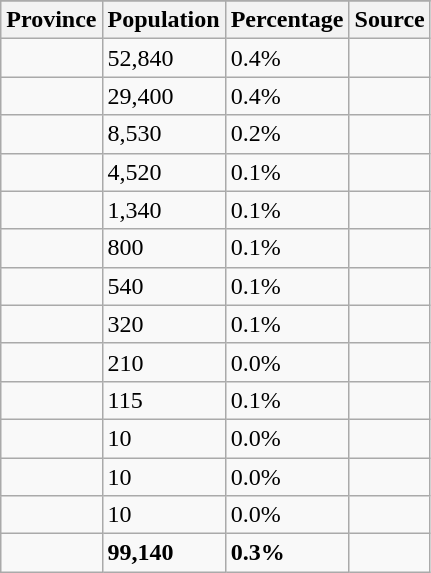<table class="wikitable sortable">
<tr>
</tr>
<tr>
<th>Province</th>
<th>Population</th>
<th>Percentage</th>
<th>Source</th>
</tr>
<tr>
<td></td>
<td>52,840</td>
<td>0.4%</td>
<td></td>
</tr>
<tr>
<td></td>
<td>29,400</td>
<td>0.4%</td>
<td></td>
</tr>
<tr>
<td></td>
<td>8,530</td>
<td>0.2%</td>
<td></td>
</tr>
<tr>
<td></td>
<td>4,520</td>
<td>0.1%</td>
<td></td>
</tr>
<tr>
<td></td>
<td>1,340</td>
<td>0.1%</td>
<td></td>
</tr>
<tr>
<td></td>
<td>800</td>
<td>0.1%</td>
<td></td>
</tr>
<tr>
<td></td>
<td>540</td>
<td>0.1%</td>
<td></td>
</tr>
<tr>
<td></td>
<td>320</td>
<td>0.1%</td>
<td></td>
</tr>
<tr>
<td></td>
<td>210</td>
<td>0.0%</td>
<td></td>
</tr>
<tr>
<td></td>
<td>115</td>
<td>0.1%</td>
<td></td>
</tr>
<tr>
<td></td>
<td>10</td>
<td>0.0%</td>
<td></td>
</tr>
<tr>
<td></td>
<td>10</td>
<td>0.0%</td>
<td></td>
</tr>
<tr>
<td></td>
<td>10</td>
<td>0.0%</td>
<td></td>
</tr>
<tr>
<td></td>
<td><strong>99,140</strong></td>
<td><strong>0.3%</strong></td>
<td></td>
</tr>
</table>
